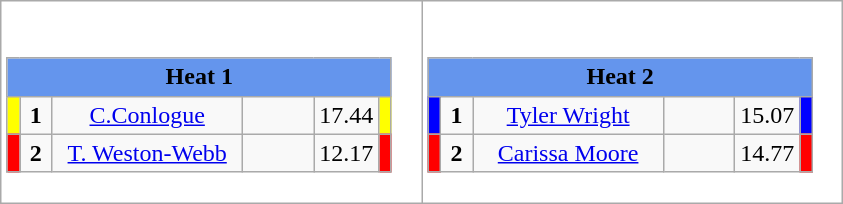<table class="wikitable" style="background:#fff;">
<tr>
<td><div><br><table class="wikitable">
<tr>
<td colspan="6"  style="text-align:center; background:#6495ed;"><strong>Heat 1</strong></td>
</tr>
<tr>
<td style="width:01px; background: #ff0;"></td>
<td style="width:14px; text-align:center;"><strong>1</strong></td>
<td style="width:120px; text-align:center;"><a href='#'>C.Conlogue</a></td>
<td style="width:40px; text-align:center;"></td>
<td style="width:20px; text-align:center;">17.44</td>
<td style="width:01px; background: #ff0;"></td>
</tr>
<tr>
<td style="width:01px; background: #f00;"></td>
<td style="width:14px; text-align:center;"><strong>2</strong></td>
<td style="width:120px; text-align:center;"><a href='#'>T. Weston-Webb</a></td>
<td style="width:40px; text-align:center;"></td>
<td style="width:20px; text-align:center;">12.17</td>
<td style="width:01px; background: #f00;"></td>
</tr>
</table>
</div></td>
<td><div><br><table class="wikitable">
<tr>
<td colspan="6"  style="text-align:center; background:#6495ed;"><strong>Heat 2</strong></td>
</tr>
<tr>
<td style="width:01px; background: #00f;"></td>
<td style="width:14px; text-align:center;"><strong>1</strong></td>
<td style="width:120px; text-align:center;"><a href='#'>Tyler Wright</a></td>
<td style="width:40px; text-align:center;"></td>
<td style="width:20px; text-align:center;">15.07</td>
<td style="width:01px; background: #00f;"></td>
</tr>
<tr>
<td style="width:01px; background: #f00;"></td>
<td style="width:14px; text-align:center;"><strong>2</strong></td>
<td style="width:120px; text-align:center;"><a href='#'>Carissa Moore</a></td>
<td style="width:40px; text-align:center;"></td>
<td style="width:20px; text-align:center;">14.77</td>
<td style="width:01px; background: #f00;"></td>
</tr>
</table>
</div></td>
</tr>
</table>
